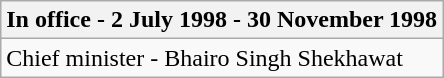<table class="wikitable">
<tr>
<th colspan="4">In office - 2 July 1998 - 30 November 1998</th>
</tr>
<tr>
<td colspan="4">Chief minister - Bhairo Singh Shekhawat</td>
</tr>
</table>
